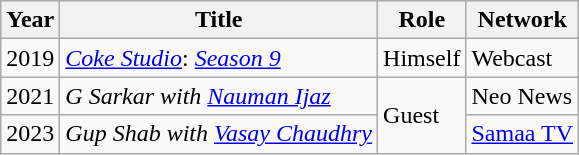<table class="wikitable">
<tr>
<th>Year</th>
<th>Title</th>
<th>Role</th>
<th>Network</th>
</tr>
<tr>
<td>2019</td>
<td><em><a href='#'>Coke Studio</a></em>: <a href='#'><em>Season 9</em></a></td>
<td>Himself</td>
<td>Webcast</td>
</tr>
<tr>
<td>2021</td>
<td><em>G Sarkar with <a href='#'>Nauman Ijaz</a></em></td>
<td rowspan="2">Guest</td>
<td>Neo News</td>
</tr>
<tr>
<td>2023</td>
<td><em>Gup Shab with <a href='#'>Vasay Chaudhry</a></em></td>
<td><a href='#'>Samaa TV</a></td>
</tr>
</table>
